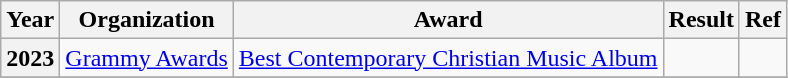<table class="wikitable plainrowheaders">
<tr>
<th>Year</th>
<th>Organization</th>
<th>Award</th>
<th>Result</th>
<th>Ref</th>
</tr>
<tr>
<th scope="row">2023</th>
<td><a href='#'>Grammy Awards</a></td>
<td><a href='#'>Best Contemporary Christian Music Album</a></td>
<td></td>
<td></td>
</tr>
<tr>
</tr>
</table>
